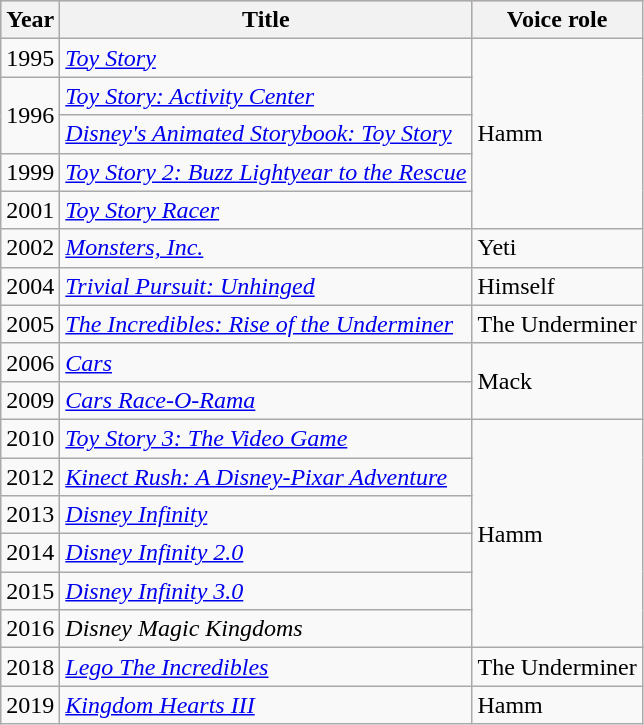<table class="wikitable">
<tr style="background:#b0c4; text-align:center;">
<th>Year</th>
<th>Title</th>
<th>Voice role</th>
</tr>
<tr>
<td>1995</td>
<td><em><a href='#'>Toy Story</a></em></td>
<td rowspan = "5">Hamm</td>
</tr>
<tr>
<td rowspan = "2">1996</td>
<td><em><a href='#'>Toy Story: Activity Center</a></em></td>
</tr>
<tr>
<td><em><a href='#'>Disney's Animated Storybook: Toy Story</a></em></td>
</tr>
<tr>
<td>1999</td>
<td><em><a href='#'>Toy Story 2: Buzz Lightyear to the Rescue</a></em></td>
</tr>
<tr>
<td>2001</td>
<td><em><a href='#'>Toy Story Racer</a></em></td>
</tr>
<tr>
<td>2002</td>
<td><em><a href='#'>Monsters, Inc.</a></em></td>
<td>Yeti</td>
</tr>
<tr>
<td>2004</td>
<td><em><a href='#'>Trivial Pursuit: Unhinged</a></em></td>
<td>Himself</td>
</tr>
<tr>
<td>2005</td>
<td><em><a href='#'>The Incredibles: Rise of the Underminer</a></em></td>
<td>The Underminer</td>
</tr>
<tr>
<td>2006</td>
<td><em><a href='#'>Cars</a></em></td>
<td rowspan = "2">Mack</td>
</tr>
<tr>
<td>2009</td>
<td><em><a href='#'>Cars Race-O-Rama</a></em></td>
</tr>
<tr>
<td>2010</td>
<td><em><a href='#'>Toy Story 3: The Video Game</a></em></td>
<td rowspan = "6">Hamm</td>
</tr>
<tr>
<td>2012</td>
<td><em><a href='#'>Kinect Rush: A Disney-Pixar Adventure</a></em></td>
</tr>
<tr>
<td>2013</td>
<td><em><a href='#'>Disney Infinity</a></em></td>
</tr>
<tr>
<td>2014</td>
<td><em><a href='#'>Disney Infinity 2.0</a></em></td>
</tr>
<tr>
<td>2015</td>
<td><em><a href='#'>Disney Infinity 3.0</a></em></td>
</tr>
<tr>
<td>2016</td>
<td><em>Disney Magic Kingdoms</em></td>
</tr>
<tr>
<td>2018</td>
<td><em><a href='#'>Lego The Incredibles</a></em></td>
<td>The Underminer</td>
</tr>
<tr>
<td>2019</td>
<td><em><a href='#'>Kingdom Hearts III</a></em></td>
<td>Hamm</td>
</tr>
</table>
